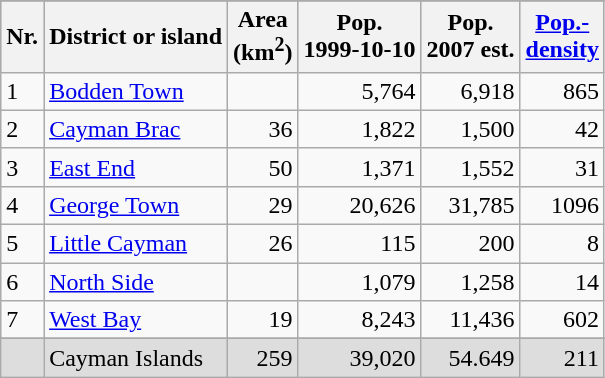<table class="wikitable sortable">
<tr style="background: #EEE;">
</tr>
<tr style="background: #CCC;">
<th>Nr.</th>
<th>District or island</th>
<th align="right">Area<br>(km<sup>2</sup>)</th>
<th align="right">Pop.<br>1999-10-10</th>
<th align="right">Pop.<br>2007 est.</th>
<th><a href='#'>Pop.-<br>density</a></th>
</tr>
<tr>
<td>1</td>
<td><a href='#'>Bodden Town</a></td>
<td align="right"></td>
<td align="right">5,764</td>
<td align="right">6,918</td>
<td align="right">865</td>
</tr>
<tr>
<td>2</td>
<td><a href='#'>Cayman Brac</a></td>
<td align="right">36</td>
<td align="right">1,822</td>
<td align="right">1,500</td>
<td align="right">42</td>
</tr>
<tr>
<td>3</td>
<td><a href='#'>East End</a></td>
<td align="right">50</td>
<td align="right">1,371</td>
<td align="right">1,552</td>
<td align="right">31</td>
</tr>
<tr>
<td>4</td>
<td><a href='#'>George Town</a></td>
<td align="right">29</td>
<td align="right">20,626</td>
<td align="right">31,785</td>
<td align="right">1096</td>
</tr>
<tr>
<td>5</td>
<td><a href='#'>Little Cayman</a></td>
<td align="right">26</td>
<td align="right">115</td>
<td align="right">200</td>
<td align="right">8</td>
</tr>
<tr>
<td>6</td>
<td><a href='#'>North Side</a></td>
<td align="right"></td>
<td align="right">1,079</td>
<td align="right">1,258</td>
<td align="right">14</td>
</tr>
<tr>
<td>7</td>
<td><a href='#'>West Bay</a></td>
<td align="right">19</td>
<td align="right">8,243</td>
<td align="right">11,436</td>
<td align="right">602</td>
</tr>
<tr>
</tr>
<tr style="background: #DDD;" | class="sortbottom">
<td> </td>
<td>Cayman Islands</td>
<td align="right">259</td>
<td align="right">39,020</td>
<td align="right">54.649</td>
<td align="right">211</td>
</tr>
</table>
